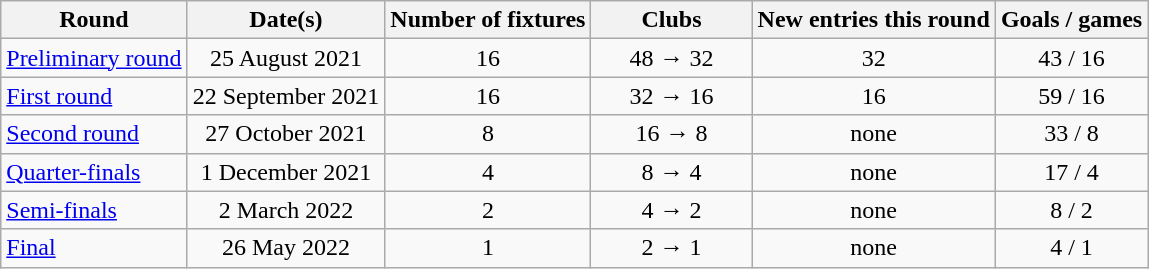<table class="wikitable" style="text-align:center">
<tr>
<th>Round</th>
<th>Date(s)</th>
<th>Number of fixtures</th>
<th width=100>Clubs</th>
<th>New entries this round</th>
<th>Goals / games</th>
</tr>
<tr>
<td style="text-align:left;"><a href='#'>Preliminary round</a></td>
<td>25 August 2021</td>
<td>16</td>
<td>48 → 32</td>
<td>32</td>
<td>43 / 16</td>
</tr>
<tr>
<td style="text-align:left;"><a href='#'>First round</a></td>
<td>22 September 2021</td>
<td>16</td>
<td>32 → 16</td>
<td>16</td>
<td>59 / 16</td>
</tr>
<tr>
<td style="text-align:left;"><a href='#'>Second round</a></td>
<td>27 October 2021</td>
<td>8</td>
<td>16 → 8</td>
<td>none</td>
<td>33 / 8</td>
</tr>
<tr>
<td style="text-align:left;"><a href='#'>Quarter-finals</a></td>
<td>1 December 2021</td>
<td>4</td>
<td>8 → 4</td>
<td>none</td>
<td>17 / 4</td>
</tr>
<tr>
<td style="text-align:left;"><a href='#'>Semi-finals</a></td>
<td>2 March 2022</td>
<td>2</td>
<td>4 → 2</td>
<td>none</td>
<td>8 / 2</td>
</tr>
<tr>
<td style="text-align:left;"><a href='#'>Final</a></td>
<td>26 May 2022</td>
<td>1</td>
<td>2 → 1</td>
<td>none</td>
<td>4 / 1</td>
</tr>
</table>
